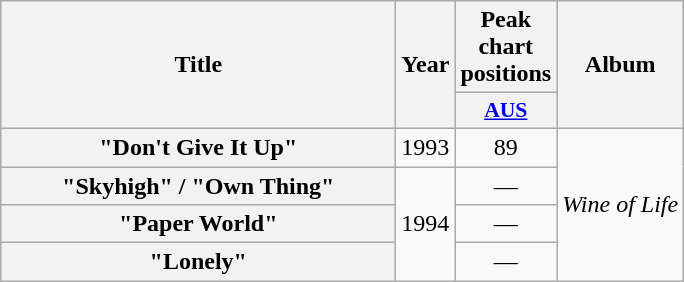<table class="wikitable plainrowheaders" style="text-align:center;" border="1">
<tr>
<th scope="col" rowspan="2" style="width:16em;">Title</th>
<th scope="col" rowspan="2">Year</th>
<th scope="col" colspan="1">Peak chart positions</th>
<th scope="col" rowspan="2">Album</th>
</tr>
<tr>
<th scope="col" style="width:3em;font-size:90%;"><a href='#'>AUS</a><br></th>
</tr>
<tr>
<th scope="row">"Don't Give It Up"</th>
<td>1993</td>
<td>89</td>
<td rowspan="4"><em>Wine of Life</em></td>
</tr>
<tr>
<th scope="row">"Skyhigh" / "Own Thing"</th>
<td rowspan="3">1994</td>
<td>—</td>
</tr>
<tr>
<th scope="row">"Paper World"</th>
<td>—</td>
</tr>
<tr>
<th scope="row">"Lonely"</th>
<td>—</td>
</tr>
</table>
